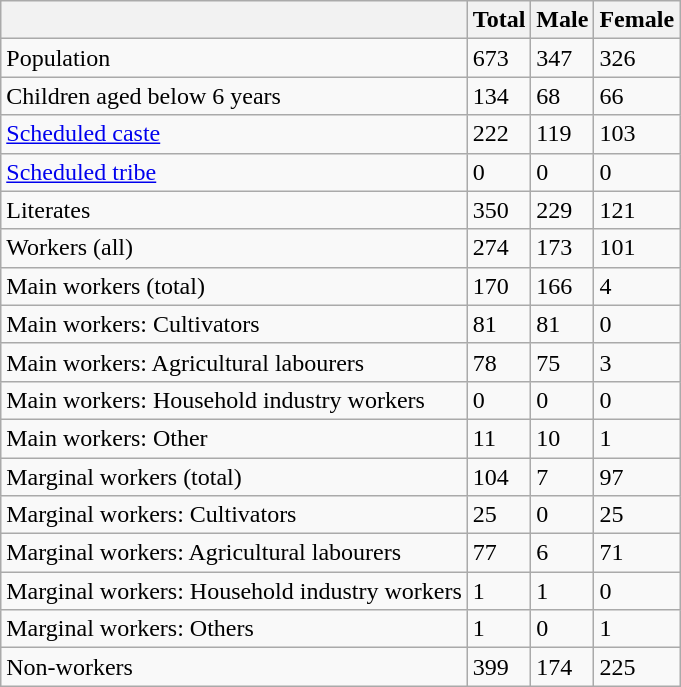<table class="wikitable sortable">
<tr>
<th></th>
<th>Total</th>
<th>Male</th>
<th>Female</th>
</tr>
<tr>
<td>Population</td>
<td>673</td>
<td>347</td>
<td>326</td>
</tr>
<tr>
<td>Children aged below 6 years</td>
<td>134</td>
<td>68</td>
<td>66</td>
</tr>
<tr>
<td><a href='#'>Scheduled caste</a></td>
<td>222</td>
<td>119</td>
<td>103</td>
</tr>
<tr>
<td><a href='#'>Scheduled tribe</a></td>
<td>0</td>
<td>0</td>
<td>0</td>
</tr>
<tr>
<td>Literates</td>
<td>350</td>
<td>229</td>
<td>121</td>
</tr>
<tr>
<td>Workers (all)</td>
<td>274</td>
<td>173</td>
<td>101</td>
</tr>
<tr>
<td>Main workers (total)</td>
<td>170</td>
<td>166</td>
<td>4</td>
</tr>
<tr>
<td>Main workers: Cultivators</td>
<td>81</td>
<td>81</td>
<td>0</td>
</tr>
<tr>
<td>Main workers: Agricultural labourers</td>
<td>78</td>
<td>75</td>
<td>3</td>
</tr>
<tr>
<td>Main workers: Household industry workers</td>
<td>0</td>
<td>0</td>
<td>0</td>
</tr>
<tr>
<td>Main workers: Other</td>
<td>11</td>
<td>10</td>
<td>1</td>
</tr>
<tr>
<td>Marginal workers (total)</td>
<td>104</td>
<td>7</td>
<td>97</td>
</tr>
<tr>
<td>Marginal workers: Cultivators</td>
<td>25</td>
<td>0</td>
<td>25</td>
</tr>
<tr>
<td>Marginal workers: Agricultural labourers</td>
<td>77</td>
<td>6</td>
<td>71</td>
</tr>
<tr>
<td>Marginal workers: Household industry workers</td>
<td>1</td>
<td>1</td>
<td>0</td>
</tr>
<tr>
<td>Marginal workers: Others</td>
<td>1</td>
<td>0</td>
<td>1</td>
</tr>
<tr>
<td>Non-workers</td>
<td>399</td>
<td>174</td>
<td>225</td>
</tr>
</table>
